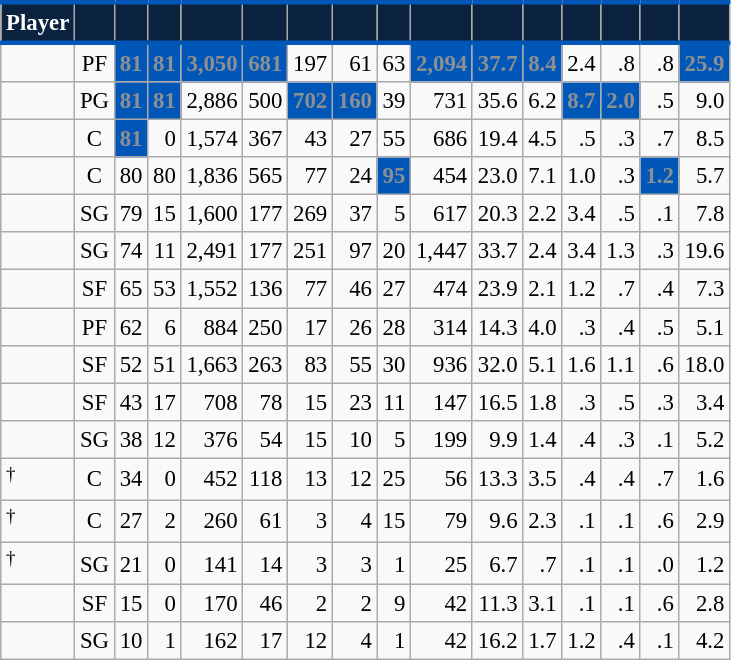<table class="wikitable sortable" style="font-size: 95%; text-align:right;">
<tr>
<th style="background:#0C2340; color:#FFFFFF; border-top:#0057B7 3px solid; border-bottom:#0057B7 3px solid;">Player</th>
<th style="background:#0C2340; color:#FFFFFF; border-top:#0057B7 3px solid; border-bottom:#0057B7 3px solid;"></th>
<th style="background:#0C2340; color:#FFFFFF; border-top:#0057B7 3px solid; border-bottom:#0057B7 3px solid;"></th>
<th style="background:#0C2340; color:#FFFFFF; border-top:#0057B7 3px solid; border-bottom:#0057B7 3px solid;"></th>
<th style="background:#0C2340; color:#FFFFFF; border-top:#0057B7 3px solid; border-bottom:#0057B7 3px solid;"></th>
<th style="background:#0C2340; color:#FFFFFF; border-top:#0057B7 3px solid; border-bottom:#0057B7 3px solid;"></th>
<th style="background:#0C2340; color:#FFFFFF; border-top:#0057B7 3px solid; border-bottom:#0057B7 3px solid;"></th>
<th style="background:#0C2340; color:#FFFFFF; border-top:#0057B7 3px solid; border-bottom:#0057B7 3px solid;"></th>
<th style="background:#0C2340; color:#FFFFFF; border-top:#0057B7 3px solid; border-bottom:#0057B7 3px solid;"></th>
<th style="background:#0C2340; color:#FFFFFF; border-top:#0057B7 3px solid; border-bottom:#0057B7 3px solid;"></th>
<th style="background:#0C2340; color:#FFFFFF; border-top:#0057B7 3px solid; border-bottom:#0057B7 3px solid;"></th>
<th style="background:#0C2340; color:#FFFFFF; border-top:#0057B7 3px solid; border-bottom:#0057B7 3px solid;"></th>
<th style="background:#0C2340; color:#FFFFFF; border-top:#0057B7 3px solid; border-bottom:#0057B7 3px solid;"></th>
<th style="background:#0C2340; color:#FFFFFF; border-top:#0057B7 3px solid; border-bottom:#0057B7 3px solid;"></th>
<th style="background:#0C2340; color:#FFFFFF; border-top:#0057B7 3px solid; border-bottom:#0057B7 3px solid;"></th>
<th style="background:#0C2340; color:#FFFFFF; border-top:#0057B7 3px solid; border-bottom:#0057B7 3px solid;"></th>
</tr>
<tr>
<td style="text-align:left;"></td>
<td style="text-align:center;">PF</td>
<td style="background:#0057B7; color:#8D9093;"><strong>81</strong></td>
<td style="background:#0057B7; color:#8D9093;"><strong>81</strong></td>
<td style="background:#0057B7; color:#8D9093;"><strong>3,050</strong></td>
<td style="background:#0057B7; color:#8D9093;"><strong>681</strong></td>
<td>197</td>
<td>61</td>
<td>63</td>
<td style="background:#0057B7; color:#8D9093;"><strong>2,094</strong></td>
<td style="background:#0057B7; color:#8D9093;"><strong>37.7</strong></td>
<td style="background:#0057B7; color:#8D9093;"><strong>8.4</strong></td>
<td>2.4</td>
<td>.8</td>
<td>.8</td>
<td style="background:#0057B7; color:#8D9093;"><strong>25.9</strong></td>
</tr>
<tr>
<td style="text-align:left;"></td>
<td style="text-align:center;">PG</td>
<td style="background:#0057B7; color:#8D9093;"><strong>81</strong></td>
<td style="background:#0057B7; color:#8D9093;"><strong>81</strong></td>
<td>2,886</td>
<td>500</td>
<td style="background:#0057B7; color:#8D9093;"><strong>702</strong></td>
<td style="background:#0057B7; color:#8D9093;"><strong>160</strong></td>
<td>39</td>
<td>731</td>
<td>35.6</td>
<td>6.2</td>
<td style="background:#0057B7; color:#8D9093;"><strong>8.7</strong></td>
<td style="background:#0057B7; color:#8D9093;"><strong>2.0</strong></td>
<td>.5</td>
<td>9.0</td>
</tr>
<tr>
<td style="text-align:left;"></td>
<td style="text-align:center;">C</td>
<td style="background:#0057B7; color:#8D9093;"><strong>81</strong></td>
<td>0</td>
<td>1,574</td>
<td>367</td>
<td>43</td>
<td>27</td>
<td>55</td>
<td>686</td>
<td>19.4</td>
<td>4.5</td>
<td>.5</td>
<td>.3</td>
<td>.7</td>
<td>8.5</td>
</tr>
<tr>
<td style="text-align:left;"></td>
<td style="text-align:center;">C</td>
<td>80</td>
<td>80</td>
<td>1,836</td>
<td>565</td>
<td>77</td>
<td>24</td>
<td style="background:#0057B7; color:#8D9093;"><strong>95</strong></td>
<td>454</td>
<td>23.0</td>
<td>7.1</td>
<td>1.0</td>
<td>.3</td>
<td style="background:#0057B7; color:#8D9093;"><strong>1.2</strong></td>
<td>5.7</td>
</tr>
<tr>
<td style="text-align:left;"></td>
<td style="text-align:center;">SG</td>
<td>79</td>
<td>15</td>
<td>1,600</td>
<td>177</td>
<td>269</td>
<td>37</td>
<td>5</td>
<td>617</td>
<td>20.3</td>
<td>2.2</td>
<td>3.4</td>
<td>.5</td>
<td>.1</td>
<td>7.8</td>
</tr>
<tr>
<td style="text-align:left;"></td>
<td style="text-align:center;">SG</td>
<td>74</td>
<td>11</td>
<td>2,491</td>
<td>177</td>
<td>251</td>
<td>97</td>
<td>20</td>
<td>1,447</td>
<td>33.7</td>
<td>2.4</td>
<td>3.4</td>
<td>1.3</td>
<td>.3</td>
<td>19.6</td>
</tr>
<tr>
<td style="text-align:left;"></td>
<td style="text-align:center;">SF</td>
<td>65</td>
<td>53</td>
<td>1,552</td>
<td>136</td>
<td>77</td>
<td>46</td>
<td>27</td>
<td>474</td>
<td>23.9</td>
<td>2.1</td>
<td>1.2</td>
<td>.7</td>
<td>.4</td>
<td>7.3</td>
</tr>
<tr>
<td style="text-align:left;"></td>
<td style="text-align:center;">PF</td>
<td>62</td>
<td>6</td>
<td>884</td>
<td>250</td>
<td>17</td>
<td>26</td>
<td>28</td>
<td>314</td>
<td>14.3</td>
<td>4.0</td>
<td>.3</td>
<td>.4</td>
<td>.5</td>
<td>5.1</td>
</tr>
<tr>
<td style="text-align:left;"></td>
<td style="text-align:center;">SF</td>
<td>52</td>
<td>51</td>
<td>1,663</td>
<td>263</td>
<td>83</td>
<td>55</td>
<td>30</td>
<td>936</td>
<td>32.0</td>
<td>5.1</td>
<td>1.6</td>
<td>1.1</td>
<td>.6</td>
<td>18.0</td>
</tr>
<tr>
<td style="text-align:left;"></td>
<td style="text-align:center;">SF</td>
<td>43</td>
<td>17</td>
<td>708</td>
<td>78</td>
<td>15</td>
<td>23</td>
<td>11</td>
<td>147</td>
<td>16.5</td>
<td>1.8</td>
<td>.3</td>
<td>.5</td>
<td>.3</td>
<td>3.4</td>
</tr>
<tr>
<td style="text-align:left;"></td>
<td style="text-align:center;">SG</td>
<td>38</td>
<td>12</td>
<td>376</td>
<td>54</td>
<td>15</td>
<td>10</td>
<td>5</td>
<td>199</td>
<td>9.9</td>
<td>1.4</td>
<td>.4</td>
<td>.3</td>
<td>.1</td>
<td>5.2</td>
</tr>
<tr>
<td style="text-align:left;"><sup>†</sup></td>
<td style="text-align:center;">C</td>
<td>34</td>
<td>0</td>
<td>452</td>
<td>118</td>
<td>13</td>
<td>12</td>
<td>25</td>
<td>56</td>
<td>13.3</td>
<td>3.5</td>
<td>.4</td>
<td>.4</td>
<td>.7</td>
<td>1.6</td>
</tr>
<tr>
<td style="text-align:left;"><sup>†</sup></td>
<td style="text-align:center;">C</td>
<td>27</td>
<td>2</td>
<td>260</td>
<td>61</td>
<td>3</td>
<td>4</td>
<td>15</td>
<td>79</td>
<td>9.6</td>
<td>2.3</td>
<td>.1</td>
<td>.1</td>
<td>.6</td>
<td>2.9</td>
</tr>
<tr>
<td style="text-align:left;"><sup>†</sup></td>
<td style="text-align:center;">SG</td>
<td>21</td>
<td>0</td>
<td>141</td>
<td>14</td>
<td>3</td>
<td>3</td>
<td>1</td>
<td>25</td>
<td>6.7</td>
<td>.7</td>
<td>.1</td>
<td>.1</td>
<td>.0</td>
<td>1.2</td>
</tr>
<tr>
<td style="text-align:left;"></td>
<td style="text-align:center;">SF</td>
<td>15</td>
<td>0</td>
<td>170</td>
<td>46</td>
<td>2</td>
<td>2</td>
<td>9</td>
<td>42</td>
<td>11.3</td>
<td>3.1</td>
<td>.1</td>
<td>.1</td>
<td>.6</td>
<td>2.8</td>
</tr>
<tr>
<td style="text-align:left;"></td>
<td style="text-align:center;">SG</td>
<td>10</td>
<td>1</td>
<td>162</td>
<td>17</td>
<td>12</td>
<td>4</td>
<td>1</td>
<td>42</td>
<td>16.2</td>
<td>1.7</td>
<td>1.2</td>
<td>.4</td>
<td>.1</td>
<td>4.2</td>
</tr>
</table>
